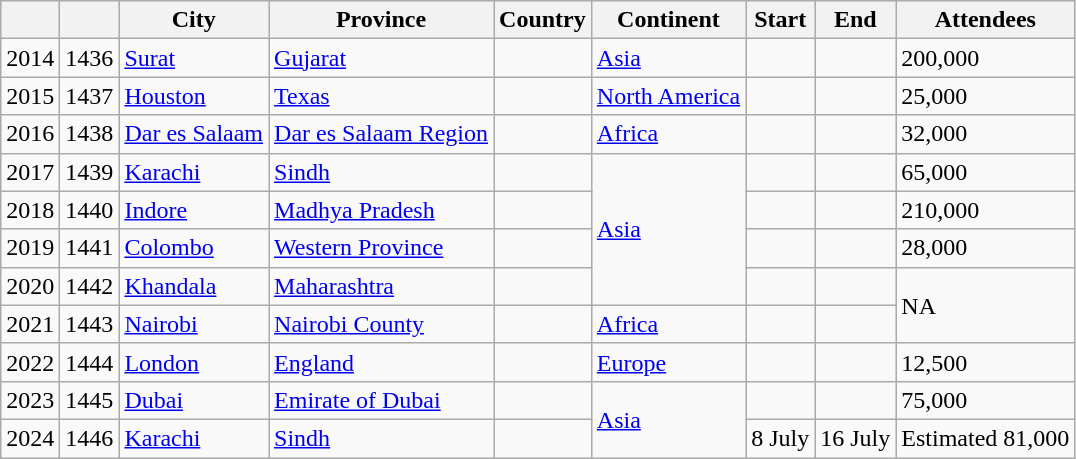<table class="wikitable sortable mw-collapsible mw-collapsed">
<tr>
<th></th>
<th></th>
<th align="center">City</th>
<th align="center">Province</th>
<th align="center">Country</th>
<th align="center">Continent</th>
<th align="center">Start</th>
<th align="center">End</th>
<th align="center">Attendees</th>
</tr>
<tr>
<td>2014</td>
<td>1436</td>
<td><a href='#'>Surat</a></td>
<td><a href='#'>Gujarat</a></td>
<td></td>
<td><a href='#'>Asia</a></td>
<td></td>
<td></td>
<td>200,000</td>
</tr>
<tr>
<td>2015</td>
<td>1437</td>
<td><a href='#'>Houston</a></td>
<td><a href='#'>Texas</a></td>
<td></td>
<td><a href='#'>North America</a></td>
<td></td>
<td></td>
<td>25,000</td>
</tr>
<tr>
<td>2016</td>
<td>1438</td>
<td><a href='#'>Dar es Salaam</a></td>
<td><a href='#'>Dar es Salaam Region</a></td>
<td></td>
<td><a href='#'>Africa</a></td>
<td></td>
<td></td>
<td>32,000</td>
</tr>
<tr>
<td>2017</td>
<td>1439</td>
<td><a href='#'>Karachi</a></td>
<td><a href='#'>Sindh</a></td>
<td></td>
<td rowspan="4"><a href='#'>Asia</a></td>
<td></td>
<td></td>
<td>65,000</td>
</tr>
<tr>
<td>2018</td>
<td>1440</td>
<td><a href='#'>Indore</a></td>
<td><a href='#'>Madhya Pradesh</a></td>
<td></td>
<td></td>
<td></td>
<td>210,000</td>
</tr>
<tr>
<td>2019</td>
<td>1441</td>
<td><a href='#'>Colombo</a></td>
<td><a href='#'>Western Province</a></td>
<td></td>
<td></td>
<td></td>
<td>28,000</td>
</tr>
<tr>
<td>2020</td>
<td>1442</td>
<td><a href='#'>Khandala</a></td>
<td><a href='#'>Maharashtra</a></td>
<td></td>
<td></td>
<td></td>
<td rowspan="2">NA</td>
</tr>
<tr>
<td>2021</td>
<td>1443</td>
<td><a href='#'>Nairobi</a></td>
<td><a href='#'>Nairobi County</a></td>
<td></td>
<td><a href='#'>Africa</a></td>
<td></td>
<td></td>
</tr>
<tr>
<td>2022</td>
<td>1444</td>
<td><a href='#'>London</a></td>
<td><a href='#'>England</a></td>
<td></td>
<td><a href='#'>Europe</a></td>
<td></td>
<td></td>
<td>12,500</td>
</tr>
<tr>
<td>2023</td>
<td>1445</td>
<td><a href='#'>Dubai</a></td>
<td><a href='#'>Emirate of Dubai</a></td>
<td></td>
<td rowspan="2"><a href='#'>Asia</a></td>
<td></td>
<td></td>
<td>75,000</td>
</tr>
<tr>
<td>2024</td>
<td>1446</td>
<td><a href='#'>Karachi</a></td>
<td><a href='#'>Sindh</a></td>
<td></td>
<td>8 July</td>
<td>16 July</td>
<td>Estimated 81,000</td>
</tr>
</table>
